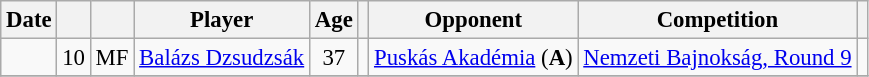<table class="wikitable sortable" style="text-align:center; font-size:95%;">
<tr>
<th>Date</th>
<th></th>
<th></th>
<th>Player</th>
<th>Age</th>
<th></th>
<th>Opponent</th>
<th>Competition</th>
<th class="unsortable"></th>
</tr>
<tr>
<td data-sort-value="1"></td>
<td>10</td>
<td>MF</td>
<td style="text-align:left;" data-sort-value="Dzsudzsak"> <a href='#'>Balázs Dzsudzsák</a></td>
<td>37</td>
<td></td>
<td style="text-align:left;"><a href='#'>Puskás Akadémia</a> (<strong>A</strong>)</td>
<td style="text-align:left;"><a href='#'>Nemzeti Bajnokság, Round 9</a></td>
<td></td>
</tr>
<tr>
</tr>
</table>
